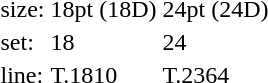<table style="margin-left:40px;">
<tr>
<td>size:</td>
<td>18pt (18D)</td>
<td>24pt (24D)</td>
</tr>
<tr>
<td>set:</td>
<td>18</td>
<td>24</td>
</tr>
<tr>
<td>line:</td>
<td>T.1810</td>
<td>T.2364</td>
</tr>
</table>
